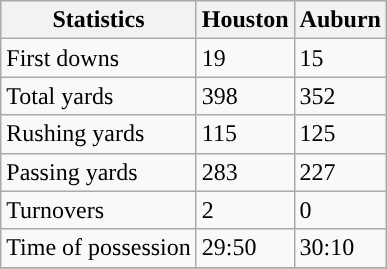<table class="wikitable">
<tr>
<th>Statistics</th>
<th>Houston</th>
<th>Auburn</th>
</tr>
<tr>
<td>First downs</td>
<td>19</td>
<td>15</td>
</tr>
<tr>
<td>Total yards</td>
<td>398</td>
<td>352</td>
</tr>
<tr>
<td>Rushing yards</td>
<td>115</td>
<td>125</td>
</tr>
<tr>
<td>Passing yards</td>
<td>283</td>
<td>227</td>
</tr>
<tr>
<td>Turnovers</td>
<td>2</td>
<td>0</td>
</tr>
<tr>
<td>Time of possession</td>
<td>29:50</td>
<td>30:10</td>
</tr>
<tr>
</tr>
</table>
